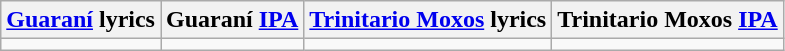<table class="wikitable">
<tr>
<th><a href='#'>Guaraní</a> lyrics</th>
<th>Guaraní <a href='#'>IPA</a></th>
<th><a href='#'>Trinitario Moxos</a> lyrics</th>
<th>Trinitario Moxos <a href='#'>IPA</a></th>
</tr>
<tr style="vertical-align:top; text-align:center; white-space:nowrap;">
<td></td>
<td></td>
<td></td>
<td></td>
</tr>
</table>
